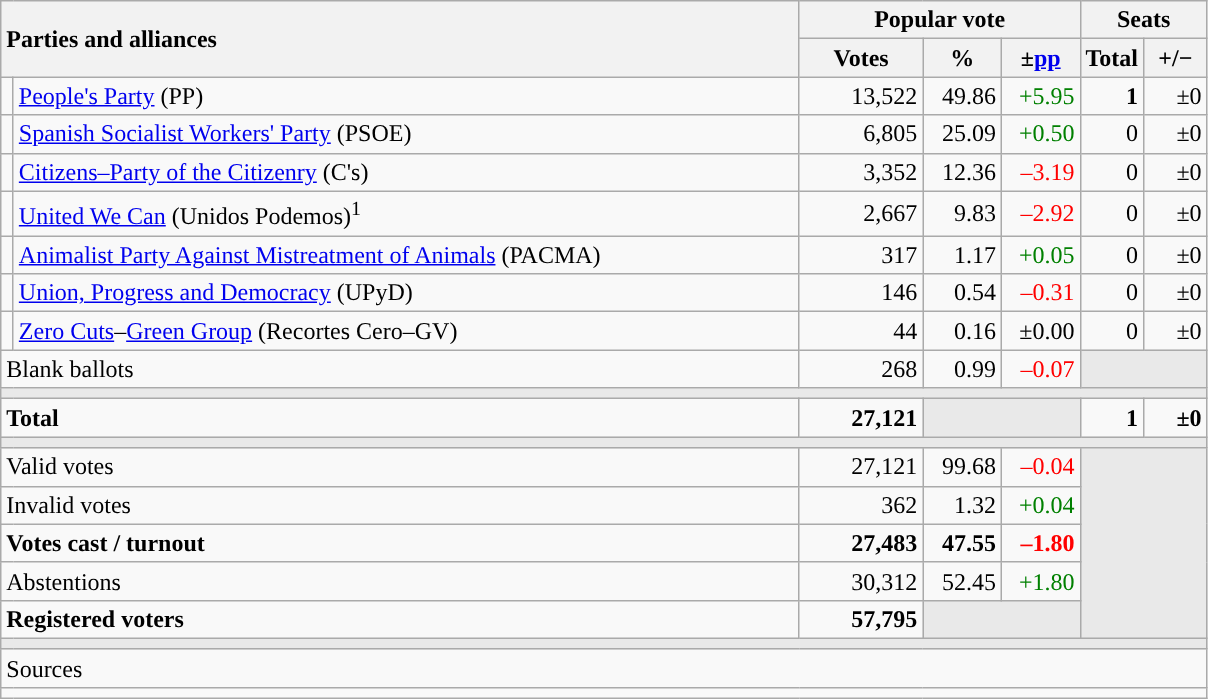<table class="wikitable" style="text-align:right;">
<tr>
<th style="text-align:left;" rowspan="2" colspan="2" width="525">Parties and alliances</th>
<th colspan="3">Popular vote</th>
<th colspan="2">Seats</th>
</tr>
<tr>
<th width="75">Votes</th>
<th width="45">%</th>
<th width="45">±<a href='#'>pp</a></th>
<th width="35">Total</th>
<th width="35">+/−</th>
</tr>
<tr>
<td width="1" style="color:inherit;background:"></td>
<td align="left"><a href='#'>People's Party</a> (PP)</td>
<td>13,522</td>
<td>49.86</td>
<td style="color:green;">+5.95</td>
<td><strong>1</strong></td>
<td>±0</td>
</tr>
<tr>
<td style="color:inherit;background:"></td>
<td align="left"><a href='#'>Spanish Socialist Workers' Party</a> (PSOE)</td>
<td>6,805</td>
<td>25.09</td>
<td style="color:green;">+0.50</td>
<td>0</td>
<td>±0</td>
</tr>
<tr>
<td style="color:inherit;background:"></td>
<td align="left"><a href='#'>Citizens–Party of the Citizenry</a> (C's)</td>
<td>3,352</td>
<td>12.36</td>
<td style="color:red;">–3.19</td>
<td>0</td>
<td>±0</td>
</tr>
<tr>
<td style="color:inherit;background:"></td>
<td align="left"><a href='#'>United We Can</a> (Unidos Podemos)<sup>1</sup></td>
<td>2,667</td>
<td>9.83</td>
<td style="color:red;">–2.92</td>
<td>0</td>
<td>±0</td>
</tr>
<tr>
<td style="color:inherit;background:"></td>
<td align="left"><a href='#'>Animalist Party Against Mistreatment of Animals</a> (PACMA)</td>
<td>317</td>
<td>1.17</td>
<td style="color:green;">+0.05</td>
<td>0</td>
<td>±0</td>
</tr>
<tr>
<td style="color:inherit;background:"></td>
<td align="left"><a href='#'>Union, Progress and Democracy</a> (UPyD)</td>
<td>146</td>
<td>0.54</td>
<td style="color:red;">–0.31</td>
<td>0</td>
<td>±0</td>
</tr>
<tr>
<td style="color:inherit;background:"></td>
<td align="left"><a href='#'>Zero Cuts</a>–<a href='#'>Green Group</a> (Recortes Cero–GV)</td>
<td>44</td>
<td>0.16</td>
<td>±0.00</td>
<td>0</td>
<td>±0</td>
</tr>
<tr>
<td align="left" colspan="2">Blank ballots</td>
<td>268</td>
<td>0.99</td>
<td style="color:red;">–0.07</td>
<td bgcolor="#E9E9E9" colspan="2"></td>
</tr>
<tr>
<td colspan="7" bgcolor="#E9E9E9"></td>
</tr>
<tr style="font-weight:bold;">
<td align="left" colspan="2">Total</td>
<td>27,121</td>
<td bgcolor="#E9E9E9" colspan="2"></td>
<td>1</td>
<td>±0</td>
</tr>
<tr>
<td colspan="7" bgcolor="#E9E9E9"></td>
</tr>
<tr>
<td align="left" colspan="2">Valid votes</td>
<td>27,121</td>
<td>99.68</td>
<td style="color:red;">–0.04</td>
<td bgcolor="#E9E9E9" colspan="2" rowspan="5"></td>
</tr>
<tr>
<td align="left" colspan="2">Invalid votes</td>
<td>362</td>
<td>1.32</td>
<td style="color:green;">+0.04</td>
</tr>
<tr style="font-weight:bold;">
<td align="left" colspan="2">Votes cast / turnout</td>
<td>27,483</td>
<td>47.55</td>
<td style="color:red;">–1.80</td>
</tr>
<tr>
<td align="left" colspan="2">Abstentions</td>
<td>30,312</td>
<td>52.45</td>
<td style="color:green;">+1.80</td>
</tr>
<tr style="font-weight:bold;">
<td align="left" colspan="2">Registered voters</td>
<td>57,795</td>
<td bgcolor="#E9E9E9" colspan="2"></td>
</tr>
<tr>
<td colspan="7" bgcolor="#E9E9E9"></td>
</tr>
<tr>
<td align="left" colspan="7">Sources</td>
</tr>
<tr>
<td colspan="7" style="text-align:left; max-width:790px;"></td>
</tr>
</table>
